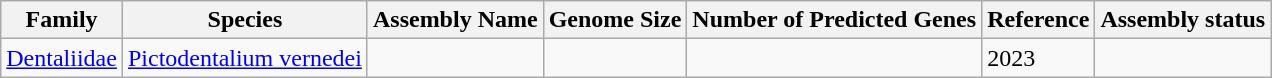<table class="wikitable sortable">
<tr>
<th>Family</th>
<th>Species</th>
<th>Assembly Name</th>
<th>Genome Size</th>
<th>Number of Predicted Genes</th>
<th>Reference</th>
<th>Assembly status</th>
</tr>
<tr>
<td><a href='#'>Dentaliidae</a></td>
<td><a href='#'>Pictodentalium vernedei</a></td>
<td></td>
<td></td>
<td></td>
<td>2023</td>
<td></td>
</tr>
</table>
